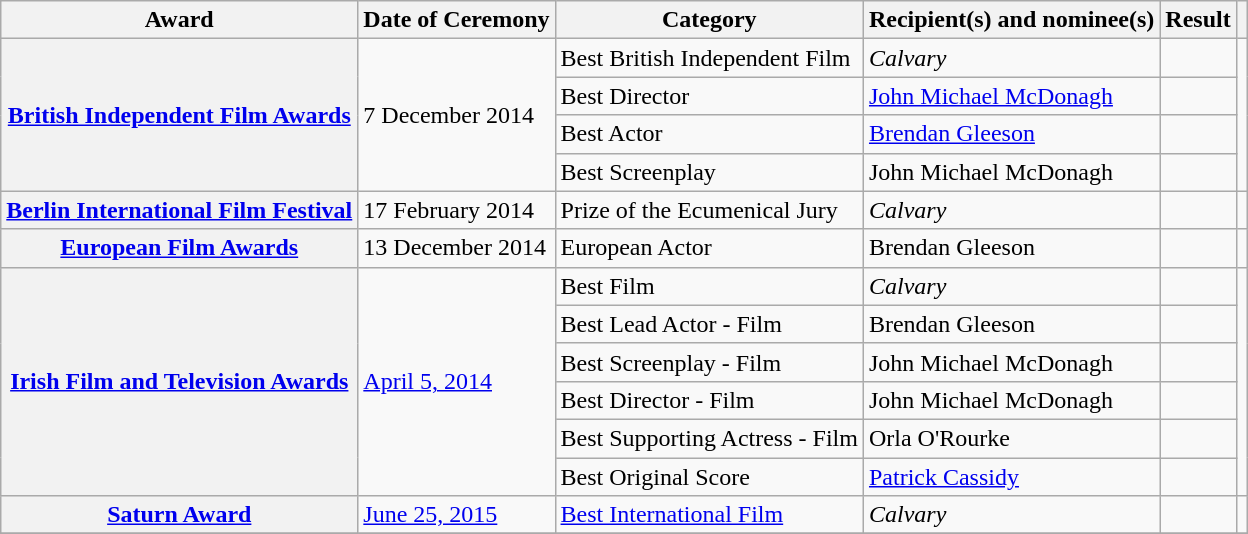<table class="wikitable plainrowheaders sortable">
<tr style="vertical-align:bottom;">
<th scope="col">Award</th>
<th scope="col">Date of Ceremony</th>
<th scope="col">Category</th>
<th scope="col">Recipient(s) and nominee(s)</th>
<th scope="col">Result</th>
<th scope="col" class="unsortable"></th>
</tr>
<tr>
<th scope="row" rowspan=4><a href='#'>British Independent Film Awards</a></th>
<td rowspan=4>7 December 2014</td>
<td>Best British Independent Film</td>
<td><em>Calvary</em></td>
<td></td>
<td rowspan=4 style="text-align:center;"></td>
</tr>
<tr>
<td>Best Director</td>
<td><a href='#'>John Michael McDonagh</a></td>
<td></td>
</tr>
<tr>
<td>Best Actor</td>
<td><a href='#'>Brendan Gleeson</a></td>
<td></td>
</tr>
<tr>
<td>Best Screenplay</td>
<td>John Michael McDonagh</td>
<td></td>
</tr>
<tr>
<th scope="row"><a href='#'>Berlin International Film Festival</a></th>
<td>17 February 2014</td>
<td>Prize of the Ecumenical Jury</td>
<td><em>Calvary</em></td>
<td></td>
<td style="text-align:center;"></td>
</tr>
<tr>
<th scope="row"><a href='#'>European Film Awards</a></th>
<td>13 December 2014</td>
<td>European Actor</td>
<td>Brendan Gleeson</td>
<td></td>
<td style="text-align:center;"></td>
</tr>
<tr>
<th scope="row" rowspan=6><a href='#'>Irish Film and Television Awards</a></th>
<td rowspan=6><a href='#'>April 5, 2014</a></td>
<td>Best Film</td>
<td><em>Calvary</em></td>
<td></td>
<td rowspan=6 style="text-align:center;"></td>
</tr>
<tr>
<td>Best Lead Actor - Film</td>
<td>Brendan Gleeson</td>
<td></td>
</tr>
<tr>
<td>Best Screenplay - Film</td>
<td>John Michael McDonagh</td>
<td></td>
</tr>
<tr>
<td>Best Director - Film</td>
<td>John Michael McDonagh</td>
<td></td>
</tr>
<tr>
<td>Best Supporting Actress - Film</td>
<td>Orla O'Rourke</td>
<td></td>
</tr>
<tr>
<td>Best Original Score</td>
<td><a href='#'>Patrick Cassidy</a></td>
<td></td>
</tr>
<tr>
<th scope="row"><a href='#'>Saturn Award</a></th>
<td><a href='#'>June 25, 2015</a></td>
<td><a href='#'>Best International Film</a></td>
<td><em>Calvary</em></td>
<td></td>
<td style="text-align:center;"></td>
</tr>
<tr>
</tr>
</table>
